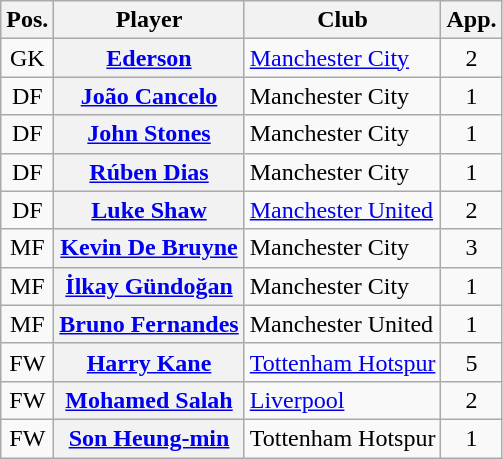<table class="wikitable plainrowheaders" style="text-align: left">
<tr>
<th scope="col">Pos.</th>
<th scope="col">Player</th>
<th scope="col">Club</th>
<th scope="col">App.</th>
</tr>
<tr>
<td style="text-align:center">GK</td>
<th scope="row"><a href='#'>Ederson</a> </th>
<td><a href='#'>Manchester City</a></td>
<td style="text-align:center">2</td>
</tr>
<tr>
<td style="text-align:center">DF</td>
<th scope="row"><a href='#'>João Cancelo</a></th>
<td>Manchester City</td>
<td style="text-align:center">1</td>
</tr>
<tr>
<td style="text-align:center">DF</td>
<th scope="row"><a href='#'>John Stones</a></th>
<td>Manchester City</td>
<td style="text-align:center">1</td>
</tr>
<tr>
<td style="text-align:center">DF</td>
<th scope="row"><a href='#'>Rúben Dias</a></th>
<td>Manchester City</td>
<td style="text-align:center">1</td>
</tr>
<tr>
<td style="text-align:center">DF</td>
<th scope="row"><a href='#'>Luke Shaw</a> </th>
<td><a href='#'>Manchester United</a></td>
<td style="text-align:center">2</td>
</tr>
<tr>
<td style="text-align:center">MF</td>
<th scope="row"><a href='#'>Kevin De Bruyne</a> </th>
<td>Manchester City</td>
<td style="text-align:center">3</td>
</tr>
<tr>
<td style="text-align:center">MF</td>
<th scope="row"><a href='#'>İlkay Gündoğan</a></th>
<td>Manchester City</td>
<td style="text-align:center">1</td>
</tr>
<tr>
<td style="text-align:center">MF</td>
<th scope="row"><a href='#'>Bruno Fernandes</a></th>
<td>Manchester United</td>
<td style="text-align:center">1</td>
</tr>
<tr>
<td style="text-align:center">FW</td>
<th scope="row"><a href='#'>Harry Kane</a> </th>
<td><a href='#'>Tottenham Hotspur</a></td>
<td style="text-align:center">5</td>
</tr>
<tr>
<td style="text-align:center">FW</td>
<th scope="row"><a href='#'>Mohamed Salah</a> </th>
<td><a href='#'>Liverpool</a></td>
<td style="text-align:center">2</td>
</tr>
<tr>
<td style="text-align:center">FW</td>
<th scope="row"><a href='#'>Son Heung-min</a></th>
<td>Tottenham Hotspur</td>
<td style="text-align:center">1</td>
</tr>
</table>
